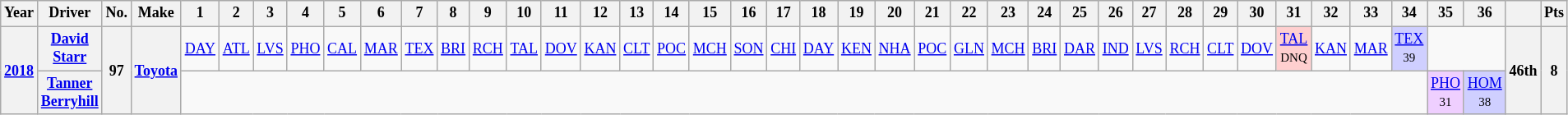<table class="wikitable" style="text-align:center; font-size:75%">
<tr>
<th>Year</th>
<th>Driver</th>
<th>No.</th>
<th>Make</th>
<th>1</th>
<th>2</th>
<th>3</th>
<th>4</th>
<th>5</th>
<th>6</th>
<th>7</th>
<th>8</th>
<th>9</th>
<th>10</th>
<th>11</th>
<th>12</th>
<th>13</th>
<th>14</th>
<th>15</th>
<th>16</th>
<th>17</th>
<th>18</th>
<th>19</th>
<th>20</th>
<th>21</th>
<th>22</th>
<th>23</th>
<th>24</th>
<th>25</th>
<th>26</th>
<th>27</th>
<th>28</th>
<th>29</th>
<th>30</th>
<th>31</th>
<th>32</th>
<th>33</th>
<th>34</th>
<th>35</th>
<th>36</th>
<th></th>
<th>Pts</th>
</tr>
<tr>
<th Rowspan=2><a href='#'>2018</a></th>
<th><a href='#'>David Starr</a></th>
<th Rowspan=2>97</th>
<th Rowspan=2><a href='#'>Toyota</a></th>
<td><a href='#'>DAY</a></td>
<td><a href='#'>ATL</a></td>
<td><a href='#'>LVS</a></td>
<td><a href='#'>PHO</a></td>
<td><a href='#'>CAL</a></td>
<td><a href='#'>MAR</a></td>
<td><a href='#'>TEX</a></td>
<td><a href='#'>BRI</a></td>
<td><a href='#'>RCH</a></td>
<td><a href='#'>TAL</a></td>
<td><a href='#'>DOV</a></td>
<td><a href='#'>KAN</a></td>
<td><a href='#'>CLT</a></td>
<td><a href='#'>POC</a></td>
<td><a href='#'>MCH</a></td>
<td><a href='#'>SON</a></td>
<td><a href='#'>CHI</a></td>
<td><a href='#'>DAY</a></td>
<td><a href='#'>KEN</a></td>
<td><a href='#'>NHA</a></td>
<td><a href='#'>POC</a></td>
<td><a href='#'>GLN</a></td>
<td><a href='#'>MCH</a></td>
<td><a href='#'>BRI</a></td>
<td><a href='#'>DAR</a></td>
<td><a href='#'>IND</a></td>
<td><a href='#'>LVS</a></td>
<td><a href='#'>RCH</a></td>
<td><a href='#'>CLT</a></td>
<td><a href='#'>DOV</a></td>
<td style="background:#FFCFCF;"><a href='#'>TAL</a><br><small>DNQ</small></td>
<td><a href='#'>KAN</a></td>
<td><a href='#'>MAR</a></td>
<td style="background:#CFCFFF;"><a href='#'>TEX</a><br><small>39</small></td>
<td colspan=2></td>
<th Rowspan=2>46th</th>
<th Rowspan=2>8</th>
</tr>
<tr>
<th><a href='#'>Tanner Berryhill</a></th>
<td colspan=34></td>
<td style="background:#EFCFFF;"><a href='#'>PHO</a><br><small>31</small></td>
<td style="background:#CFCFFF;"><a href='#'>HOM</a><br><small>38</small></td>
</tr>
</table>
